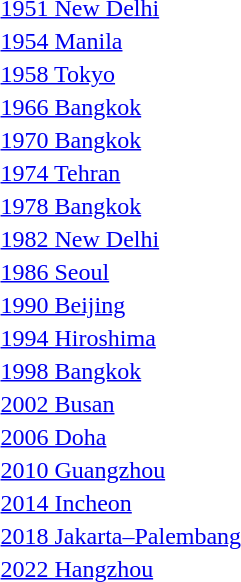<table>
<tr>
<td><a href='#'>1951 New Delhi</a></td>
<td></td>
<td></td>
<td></td>
</tr>
<tr>
<td><a href='#'>1954 Manila</a></td>
<td></td>
<td></td>
<td></td>
</tr>
<tr>
<td><a href='#'>1958 Tokyo</a></td>
<td></td>
<td></td>
<td></td>
</tr>
<tr>
<td><a href='#'>1966 Bangkok</a></td>
<td></td>
<td></td>
<td></td>
</tr>
<tr>
<td><a href='#'>1970 Bangkok</a></td>
<td></td>
<td></td>
<td></td>
</tr>
<tr>
<td><a href='#'>1974 Tehran</a></td>
<td></td>
<td></td>
<td></td>
</tr>
<tr>
<td><a href='#'>1978 Bangkok</a></td>
<td></td>
<td></td>
<td></td>
</tr>
<tr>
<td><a href='#'>1982 New Delhi</a></td>
<td></td>
<td></td>
<td></td>
</tr>
<tr>
<td><a href='#'>1986 Seoul</a></td>
<td></td>
<td></td>
<td></td>
</tr>
<tr>
<td><a href='#'>1990 Beijing</a></td>
<td></td>
<td></td>
<td></td>
</tr>
<tr>
<td><a href='#'>1994 Hiroshima</a></td>
<td></td>
<td></td>
<td></td>
</tr>
<tr>
<td><a href='#'>1998 Bangkok</a></td>
<td></td>
<td></td>
<td></td>
</tr>
<tr>
<td><a href='#'>2002 Busan</a></td>
<td></td>
<td></td>
<td></td>
</tr>
<tr>
<td><a href='#'>2006 Doha</a></td>
<td></td>
<td></td>
<td></td>
</tr>
<tr>
<td><a href='#'>2010 Guangzhou</a></td>
<td></td>
<td></td>
<td></td>
</tr>
<tr>
<td><a href='#'>2014 Incheon</a></td>
<td></td>
<td></td>
<td></td>
</tr>
<tr>
<td><a href='#'>2018 Jakarta–Palembang</a></td>
<td></td>
<td></td>
<td></td>
</tr>
<tr>
<td><a href='#'>2022 Hangzhou</a></td>
<td></td>
<td></td>
<td></td>
</tr>
</table>
